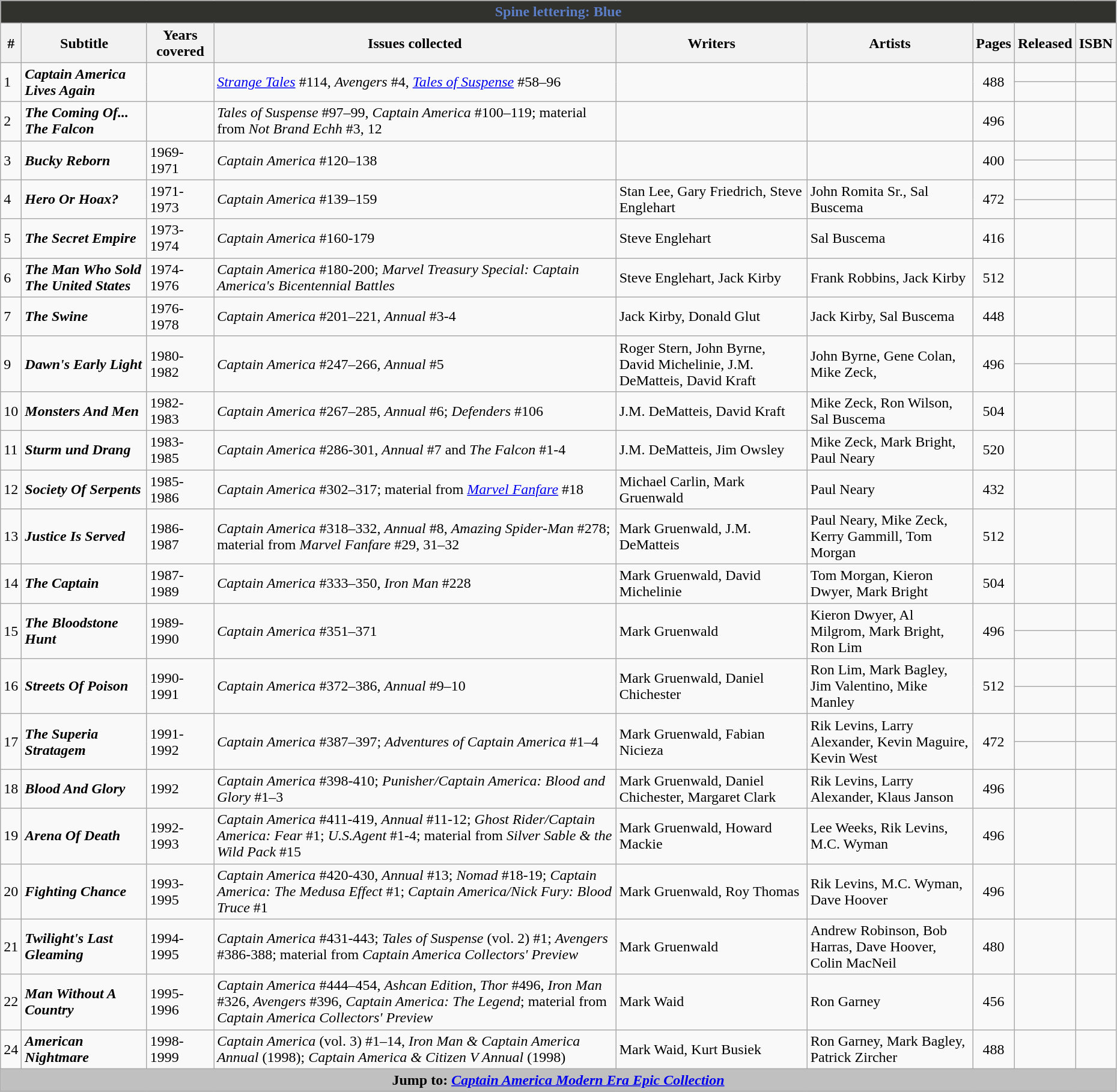<table class="wikitable sortable" width=98%>
<tr>
<th colspan=9 style="background-color: #31312D; color: #5B7EC7;">Spine lettering: Blue</th>
</tr>
<tr>
<th class="unsortable">#</th>
<th class="unsortable">Subtitle</th>
<th>Years covered</th>
<th class="unsortable">Issues collected</th>
<th class="unsortable">Writers</th>
<th class="unsortable">Artists</th>
<th class="unsortable">Pages</th>
<th>Released</th>
<th class="unsortable">ISBN</th>
</tr>
<tr>
<td rowspan=2>1</td>
<td rowspan=2><strong><em>Captain America Lives Again</em></strong></td>
<td rowspan=2></td>
<td rowspan=2><em><a href='#'>Strange Tales</a></em> #114, <em>Avengers</em> #4, <em><a href='#'>Tales of Suspense</a></em> #58–96</td>
<td rowspan=2></td>
<td rowspan=2></td>
<td style="text-align: center;" rowspan=2>488</td>
<td></td>
<td></td>
</tr>
<tr>
<td></td>
<td></td>
</tr>
<tr>
<td>2</td>
<td><strong><em>The Coming Of... The Falcon</em></strong></td>
<td></td>
<td><em>Tales of Suspense</em> #97–99, <em>Captain America</em> #100–119; material from <em>Not Brand Echh</em> #3, 12</td>
<td></td>
<td></td>
<td style="text-align: center;">496</td>
<td></td>
<td></td>
</tr>
<tr>
<td rowspan=2>3</td>
<td rowspan=2><strong><em>Bucky Reborn</em></strong></td>
<td rowspan=2>1969-1971</td>
<td rowspan=2><em>Captain America</em> #120–138</td>
<td rowspan=2></td>
<td rowspan=2></td>
<td style="text-align: center;" rowspan=2>400</td>
<td></td>
<td></td>
</tr>
<tr>
<td></td>
<td></td>
</tr>
<tr>
<td rowspan=2>4</td>
<td rowspan=2><strong><em>Hero Or Hoax?</em></strong></td>
<td rowspan=2>1971-1973</td>
<td rowspan=2><em>Captain America</em> #139–159</td>
<td rowspan=2>Stan Lee, Gary Friedrich, Steve Englehart</td>
<td rowspan=2>John Romita Sr., Sal Buscema</td>
<td style="text-align: center;" rowspan=2>472</td>
<td></td>
<td></td>
</tr>
<tr>
<td></td>
<td></td>
</tr>
<tr>
<td>5</td>
<td><strong><em>The Secret Empire</em></strong></td>
<td>1973-1974</td>
<td><em>Captain America</em> #160-179</td>
<td>Steve Englehart</td>
<td>Sal Buscema</td>
<td style="text-align: center;">416</td>
<td></td>
<td></td>
</tr>
<tr>
<td>6</td>
<td><strong><em>The Man Who Sold The United States</em></strong></td>
<td>1974-1976</td>
<td><em>Captain America</em> #180-200; <em>Marvel Treasury Special: Captain America's Bicentennial Battles</em></td>
<td>Steve Englehart, Jack Kirby</td>
<td>Frank Robbins, Jack Kirby</td>
<td style="text-align: center;">512</td>
<td></td>
<td></td>
</tr>
<tr>
<td>7</td>
<td><strong><em>The Swine</em></strong></td>
<td>1976-1978</td>
<td><em>Captain America</em> #201–221, <em>Annual</em> #3-4</td>
<td>Jack Kirby, Donald Glut</td>
<td>Jack Kirby, Sal Buscema</td>
<td style="text-align: center;">448</td>
<td></td>
<td></td>
</tr>
<tr>
<td rowspan=2>9</td>
<td rowspan=2><strong><em>Dawn's Early Light</em></strong></td>
<td rowspan=2>1980-1982</td>
<td rowspan=2><em>Captain America</em> #247–266, <em>Annual</em> #5</td>
<td rowspan=2>Roger Stern, John Byrne, David Michelinie, J.M. DeMatteis, David Kraft</td>
<td rowspan=2>John Byrne, Gene Colan, Mike Zeck,</td>
<td style="text-align: center;" rowspan=2>496</td>
<td></td>
<td></td>
</tr>
<tr>
<td></td>
<td></td>
</tr>
<tr>
<td>10</td>
<td><strong><em>Monsters And Men</em></strong></td>
<td>1982-1983</td>
<td><em>Captain America</em> #267–285, <em>Annual</em> #6; <em>Defenders</em> #106</td>
<td>J.M. DeMatteis, David Kraft</td>
<td>Mike Zeck, Ron Wilson, Sal Buscema</td>
<td style="text-align: center;">504</td>
<td></td>
<td></td>
</tr>
<tr>
<td>11</td>
<td><strong><em>Sturm und Drang</em></strong></td>
<td>1983-1985</td>
<td><em>Captain America</em> #286-301, <em>Annual</em> #7 and <em>The Falcon</em> #1-4</td>
<td>J.M. DeMatteis, Jim Owsley</td>
<td>Mike Zeck, Mark Bright, Paul Neary</td>
<td style="text-align: center;">520</td>
<td></td>
<td></td>
</tr>
<tr>
<td>12</td>
<td><strong><em>Society Of Serpents</em></strong></td>
<td>1985-1986</td>
<td><em>Captain America</em> #302–317; material from <em><a href='#'>Marvel Fanfare</a></em> #18</td>
<td>Michael Carlin, Mark Gruenwald</td>
<td>Paul Neary</td>
<td style="text-align: center;">432</td>
<td></td>
<td></td>
</tr>
<tr>
<td>13</td>
<td><strong><em>Justice Is Served</em></strong></td>
<td>1986-1987</td>
<td><em>Captain America</em> #318–332, <em>Annual</em> #8, <em>Amazing Spider-Man</em> #278; material from  <em>Marvel Fanfare</em> #29, 31–32</td>
<td>Mark Gruenwald, J.M. DeMatteis</td>
<td>Paul Neary, Mike Zeck, Kerry Gammill, Tom Morgan</td>
<td style="text-align: center;">512</td>
<td></td>
<td></td>
</tr>
<tr>
<td>14</td>
<td><strong><em>The Captain</em></strong></td>
<td>1987-1989</td>
<td><em>Captain America</em> #333–350, <em>Iron Man</em> #228</td>
<td>Mark Gruenwald, David Michelinie</td>
<td>Tom Morgan, Kieron Dwyer, Mark Bright</td>
<td style="text-align: center;">504</td>
<td></td>
<td></td>
</tr>
<tr>
<td rowspan=2>15</td>
<td rowspan=2><strong><em>The Bloodstone Hunt</em></strong></td>
<td rowspan=2>1989-1990</td>
<td rowspan=2><em>Captain America</em> #351–371</td>
<td rowspan=2>Mark Gruenwald</td>
<td rowspan=2>Kieron Dwyer, Al Milgrom, Mark Bright, Ron Lim</td>
<td style="text-align: center;" rowspan=2>496</td>
<td></td>
<td></td>
</tr>
<tr>
<td></td>
<td></td>
</tr>
<tr>
<td rowspan=2>16</td>
<td rowspan=2><strong><em>Streets Of Poison</em></strong></td>
<td rowspan=2>1990-1991</td>
<td rowspan=2><em>Captain America</em> #372–386, <em>Annual</em> #9–10</td>
<td rowspan=2>Mark Gruenwald, Daniel Chichester</td>
<td rowspan=2>Ron Lim, Mark Bagley, Jim Valentino, Mike Manley</td>
<td style="text-align: center;" rowspan=2>512</td>
<td></td>
<td></td>
</tr>
<tr>
<td></td>
<td></td>
</tr>
<tr>
<td rowspan=2>17</td>
<td rowspan=2><strong><em>The Superia Stratagem</em></strong></td>
<td rowspan=2>1991-1992</td>
<td rowspan=2><em>Captain America</em> #387–397; <em>Adventures of Captain America</em> #1–4</td>
<td rowspan=2>Mark Gruenwald, Fabian Nicieza</td>
<td rowspan=2>Rik Levins, Larry Alexander, Kevin Maguire, Kevin West</td>
<td style="text-align: center;" rowspan=2>472</td>
<td></td>
<td></td>
</tr>
<tr>
<td></td>
<td></td>
</tr>
<tr>
<td>18</td>
<td><strong><em>Blood And Glory</em></strong></td>
<td>1992</td>
<td><em>Captain America</em> #398-410; <em>Punisher/Captain America: Blood and Glory</em> #1–3</td>
<td>Mark Gruenwald, Daniel Chichester, Margaret Clark</td>
<td>Rik Levins, Larry Alexander, Klaus Janson</td>
<td style="text-align: center;">496</td>
<td></td>
<td></td>
</tr>
<tr>
<td>19</td>
<td><strong><em>Arena Of Death</em></strong></td>
<td>1992-1993</td>
<td><em>Captain America</em> #411-419, <em>Annual</em> #11-12; <em>Ghost Rider/Captain America: Fear</em> #1; <em>U.S.Agent</em> #1-4; material from <em>Silver Sable & the Wild Pack</em> #15</td>
<td>Mark Gruenwald, Howard Mackie</td>
<td>Lee Weeks, Rik Levins, M.C. Wyman</td>
<td style="text-align: center;">496</td>
<td></td>
<td></td>
</tr>
<tr>
<td>20</td>
<td><strong><em>Fighting Chance</em></strong></td>
<td>1993-1995</td>
<td><em>Captain America</em> #420-430, <em>Annual</em> #13; <em>Nomad</em> #18-19; <em>Captain America: The Medusa Effect</em> #1; <em>Captain America/Nick Fury: Blood Truce</em> #1</td>
<td>Mark Gruenwald, Roy Thomas</td>
<td>Rik Levins, M.C. Wyman, Dave Hoover</td>
<td style="text-align: center;">496</td>
<td></td>
<td></td>
</tr>
<tr>
<td>21</td>
<td><strong><em>Twilight's Last Gleaming</em></strong></td>
<td>1994-1995</td>
<td><em>Captain America</em> #431-443; <em>Tales of Suspense</em> (vol. 2) #1; <em>Avengers</em> #386-388; material from <em>Captain America Collectors' Preview</em></td>
<td>Mark Gruenwald</td>
<td>Andrew Robinson, Bob Harras, Dave Hoover, Colin MacNeil</td>
<td style="text-align: center;">480</td>
<td></td>
<td></td>
</tr>
<tr>
<td>22</td>
<td><strong><em>Man Without A Country</em></strong></td>
<td>1995-1996</td>
<td><em>Captain America</em> #444–454, <em>Ashcan Edition</em>, <em>Thor</em> #496, <em>Iron Man</em> #326, <em>Avengers</em> #396, <em>Captain America: The Legend</em>; material from <em>Captain America Collectors' Preview</em></td>
<td>Mark Waid</td>
<td>Ron Garney</td>
<td style="text-align: center;">456</td>
<td></td>
<td></td>
</tr>
<tr>
<td>24</td>
<td><strong><em>American Nightmare</em></strong></td>
<td>1998-1999</td>
<td><em>Captain America</em> (vol. 3) #1–14, <em>Iron Man & Captain America Annual</em> (1998); <em>Captain America & Citizen V Annual</em> (1998)</td>
<td>Mark Waid, Kurt Busiek</td>
<td>Ron Garney, Mark Bagley, Patrick Zircher</td>
<td style="text-align: center;">488</td>
<td></td>
<td></td>
</tr>
<tr>
<th colspan=9 style="background-color: silver;">Jump to: <a href='#'><em>Captain America</em> <em>Modern Era Epic Collection</em></a></th>
</tr>
</table>
